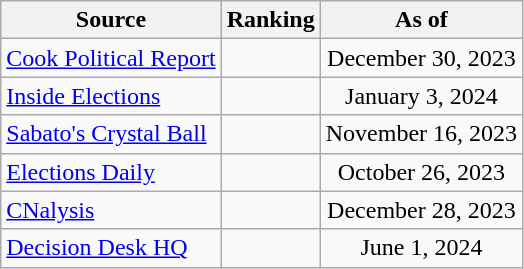<table class="wikitable" style="text-align:center">
<tr>
<th>Source</th>
<th>Ranking</th>
<th>As of</th>
</tr>
<tr>
<td align=left><a href='#'>Cook Political Report</a></td>
<td></td>
<td>December 30, 2023</td>
</tr>
<tr>
<td align=left><a href='#'>Inside Elections</a></td>
<td></td>
<td>January 3, 2024</td>
</tr>
<tr>
<td align=left><a href='#'>Sabato's Crystal Ball</a></td>
<td></td>
<td>November 16, 2023</td>
</tr>
<tr>
<td align=left><a href='#'>Elections Daily</a></td>
<td></td>
<td>October 26, 2023</td>
</tr>
<tr>
<td align=left><a href='#'>CNalysis</a></td>
<td></td>
<td>December 28, 2023</td>
</tr>
<tr>
<td align=left><a href='#'>Decision Desk HQ</a></td>
<td></td>
<td>June 1, 2024</td>
</tr>
</table>
